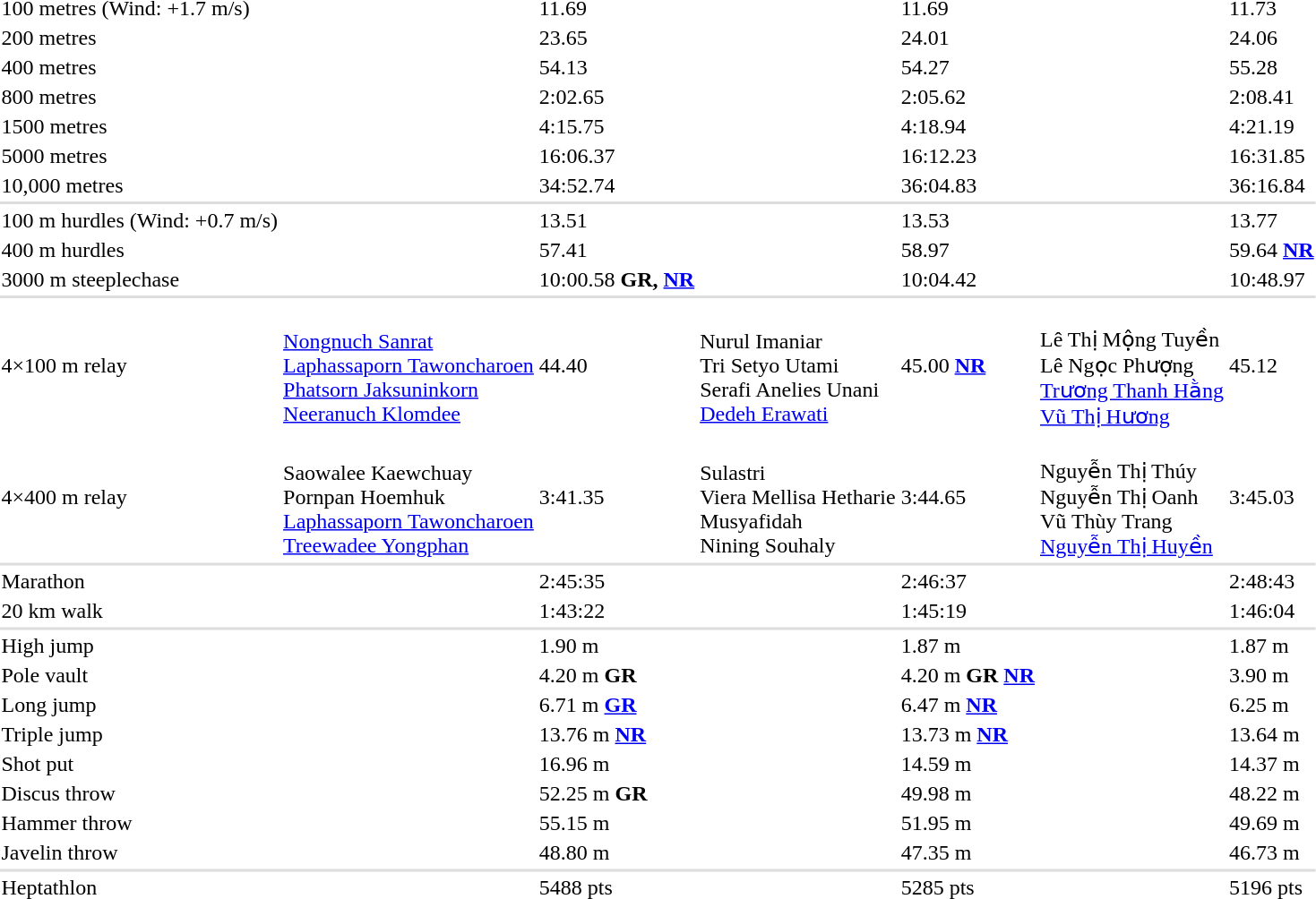<table>
<tr>
<td>100 metres (Wind: +1.7 m/s)</td>
<td></td>
<td>11.69</td>
<td></td>
<td>11.69</td>
<td></td>
<td>11.73</td>
</tr>
<tr>
<td>200 metres</td>
<td></td>
<td>23.65</td>
<td></td>
<td>24.01</td>
<td></td>
<td>24.06</td>
</tr>
<tr>
<td>400 metres</td>
<td></td>
<td>54.13</td>
<td></td>
<td>54.27</td>
<td></td>
<td>55.28</td>
</tr>
<tr>
<td>800 metres</td>
<td></td>
<td>2:02.65</td>
<td></td>
<td>2:05.62</td>
<td></td>
<td>2:08.41</td>
</tr>
<tr>
<td>1500 metres</td>
<td></td>
<td>4:15.75</td>
<td></td>
<td>4:18.94</td>
<td></td>
<td>4:21.19</td>
</tr>
<tr>
<td>5000 metres</td>
<td></td>
<td>16:06.37</td>
<td></td>
<td>16:12.23</td>
<td></td>
<td>16:31.85</td>
</tr>
<tr>
<td>10,000 metres</td>
<td></td>
<td>34:52.74</td>
<td></td>
<td>36:04.83</td>
<td></td>
<td>36:16.84</td>
</tr>
<tr bgcolor=#DDDDDD>
<td colspan=7></td>
</tr>
<tr>
<td>100 m hurdles (Wind: +0.7 m/s)</td>
<td></td>
<td>13.51</td>
<td></td>
<td>13.53</td>
<td></td>
<td>13.77</td>
</tr>
<tr>
<td>400 m hurdles</td>
<td></td>
<td>57.41</td>
<td></td>
<td>58.97</td>
<td></td>
<td>59.64 <strong><a href='#'>NR</a></strong></td>
</tr>
<tr>
<td>3000 m steeplechase</td>
<td></td>
<td>10:00.58 <strong>GR, <a href='#'>NR</a></strong></td>
<td></td>
<td>10:04.42</td>
<td></td>
<td>10:48.97</td>
</tr>
<tr bgcolor=#DDDDDD>
<td colspan=7></td>
</tr>
<tr>
<td>4×100 m relay</td>
<td><br><a href='#'>Nongnuch Sanrat</a><br><a href='#'>Laphassaporn Tawoncharoen</a><br><a href='#'>Phatsorn Jaksuninkorn</a><br><a href='#'>Neeranuch Klomdee</a></td>
<td>44.40</td>
<td><br>Nurul Imaniar<br>Tri Setyo Utami<br>Serafi Anelies Unani<br><a href='#'>Dedeh Erawati</a></td>
<td>45.00 <strong><a href='#'>NR</a></strong></td>
<td><br>Lê Thị Mộng Tuyền<br>Lê Ngọc Phượng<br><a href='#'>Trương Thanh Hằng</a><br><a href='#'>Vũ Thị Hương</a></td>
<td>45.12</td>
</tr>
<tr>
<td>4×400 m relay</td>
<td><br>Saowalee Kaewchuay<br>Pornpan Hoemhuk<br><a href='#'>Laphassaporn Tawoncharoen</a><br><a href='#'>Treewadee Yongphan</a></td>
<td>3:41.35</td>
<td><br>Sulastri<br>Viera Mellisa Hetharie<br>Musyafidah<br>Nining Souhaly</td>
<td>3:44.65</td>
<td><br>Nguyễn Thị Thúy<br>Nguyễn Thị Oanh<br>Vũ Thùy Trang<br><a href='#'>Nguyễn Thị Huyền</a></td>
<td>3:45.03</td>
</tr>
<tr bgcolor=#DDDDDD>
<td colspan=7></td>
</tr>
<tr>
<td>Marathon</td>
<td></td>
<td>2:45:35</td>
<td></td>
<td>2:46:37</td>
<td></td>
<td>2:48:43</td>
</tr>
<tr>
<td>20 km walk</td>
<td></td>
<td>1:43:22</td>
<td></td>
<td>1:45:19</td>
<td></td>
<td>1:46:04</td>
</tr>
<tr bgcolor=#DDDDDD>
<td colspan=7></td>
</tr>
<tr>
<td>High jump</td>
<td></td>
<td>1.90 m</td>
<td></td>
<td>1.87 m</td>
<td></td>
<td>1.87 m</td>
</tr>
<tr>
<td>Pole vault</td>
<td></td>
<td>4.20 m <strong>GR</strong></td>
<td></td>
<td>4.20 m <strong>GR <a href='#'>NR</a></strong></td>
<td></td>
<td>3.90 m</td>
</tr>
<tr>
<td>Long jump</td>
<td></td>
<td>6.71 m <strong><a href='#'>GR</a></strong></td>
<td></td>
<td>6.47 m <strong><a href='#'>NR</a></strong></td>
<td></td>
<td>6.25 m</td>
</tr>
<tr>
<td>Triple jump</td>
<td></td>
<td>13.76 m <strong><a href='#'>NR</a></strong></td>
<td></td>
<td>13.73 m <strong><a href='#'>NR</a></strong></td>
<td></td>
<td>13.64 m</td>
</tr>
<tr>
<td>Shot put</td>
<td></td>
<td>16.96 m</td>
<td></td>
<td>14.59 m</td>
<td></td>
<td>14.37 m</td>
</tr>
<tr>
<td>Discus throw</td>
<td></td>
<td>52.25 m <strong>GR</strong></td>
<td></td>
<td>49.98 m</td>
<td></td>
<td>48.22 m</td>
</tr>
<tr>
<td>Hammer throw</td>
<td></td>
<td>55.15 m</td>
<td></td>
<td>51.95 m</td>
<td></td>
<td>49.69 m</td>
</tr>
<tr>
<td>Javelin throw</td>
<td></td>
<td>48.80 m</td>
<td></td>
<td>47.35 m</td>
<td></td>
<td>46.73 m</td>
</tr>
<tr bgcolor=#DDDDDD>
<td colspan=7></td>
</tr>
<tr>
<td>Heptathlon</td>
<td></td>
<td>5488 pts</td>
<td></td>
<td>5285 pts</td>
<td></td>
<td>5196 pts</td>
</tr>
</table>
